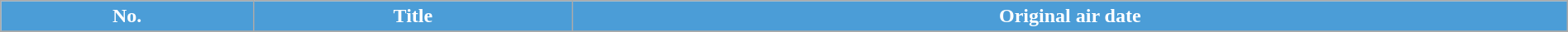<table class="wikitable plainrowheaders" style="width: 100%; margin-right: 0;">
<tr>
<th style="background:#4B9DD7; color:#fff;">No.</th>
<th style="background:#4B9DD7; color:#fff;">Title</th>
<th style="background:#4B9DD7; color:#fff;">Original air date</th>
</tr>
<tr>
</tr>
</table>
